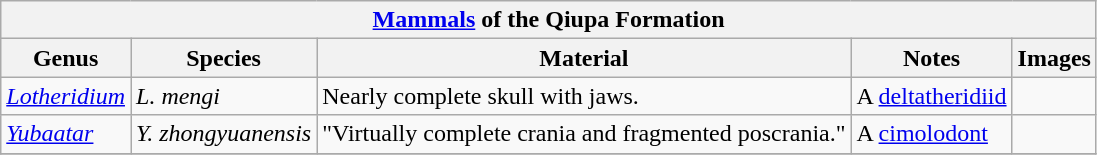<table class="wikitable" align="center">
<tr>
<th colspan="5" align="center"><strong><a href='#'>Mammals</a> of the Qiupa Formation</strong></th>
</tr>
<tr>
<th>Genus</th>
<th>Species</th>
<th>Material</th>
<th>Notes</th>
<th>Images</th>
</tr>
<tr>
<td><em><a href='#'>Lotheridium</a></em></td>
<td><em>L. mengi</em></td>
<td>Nearly complete skull with jaws.</td>
<td>A <a href='#'>deltatheridiid</a></td>
<td></td>
</tr>
<tr>
<td><em><a href='#'>Yubaatar</a></em></td>
<td><em>Y. zhongyuanensis</em></td>
<td>"Virtually complete crania and fragmented poscrania."</td>
<td>A <a href='#'>cimolodont</a></td>
<td></td>
</tr>
<tr>
</tr>
</table>
